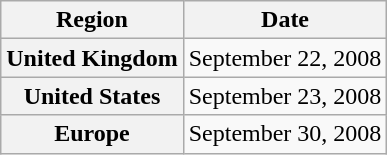<table class="wikitable plainrowheaders">
<tr>
<th scope="col">Region</th>
<th scope="col">Date</th>
</tr>
<tr>
<th scope="row">United Kingdom</th>
<td>September 22, 2008</td>
</tr>
<tr>
<th scope="row">United States</th>
<td>September 23, 2008</td>
</tr>
<tr>
<th scope="row">Europe</th>
<td>September 30, 2008</td>
</tr>
</table>
